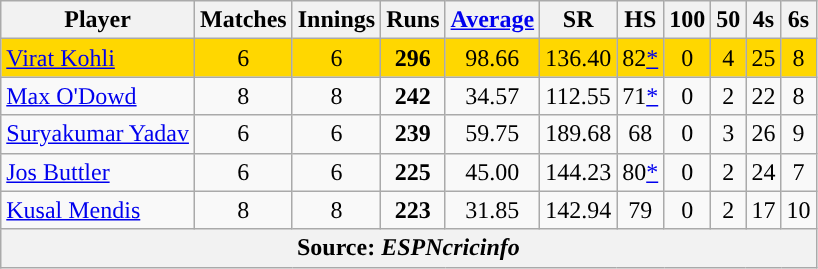<table class="wikitable" style="text-align: center;">
<tr>
<th>Player</th>
<th>Matches</th>
<th>Innings</th>
<th>Runs</th>
<th><a href='#'>Average</a></th>
<th>SR</th>
<th>HS</th>
<th>100</th>
<th>50</th>
<th>4s</th>
<th>6s</th>
</tr>
<tr style="background:gold">
<td style="text-align:left"> <a href='#'>Virat Kohli</a></td>
<td>6</td>
<td>6</td>
<td><strong>296</strong></td>
<td>98.66</td>
<td>136.40</td>
<td>82<a href='#'>*</a></td>
<td>0</td>
<td>4</td>
<td>25</td>
<td>8</td>
</tr>
<tr>
<td style="text-align:left"> <a href='#'>Max O'Dowd</a></td>
<td>8</td>
<td>8</td>
<td><strong>242</strong></td>
<td>34.57</td>
<td>112.55</td>
<td>71<a href='#'>*</a></td>
<td>0</td>
<td>2</td>
<td>22</td>
<td>8</td>
</tr>
<tr>
<td style="text-align:left"> <a href='#'>Suryakumar Yadav</a></td>
<td>6</td>
<td>6</td>
<td><strong>239</strong></td>
<td>59.75</td>
<td>189.68</td>
<td>68</td>
<td>0</td>
<td>3</td>
<td>26</td>
<td>9</td>
</tr>
<tr>
<td style="text-align:left"> <a href='#'>Jos Buttler</a></td>
<td>6</td>
<td>6</td>
<td><strong>225</strong></td>
<td>45.00</td>
<td>144.23</td>
<td>80<a href='#'>*</a></td>
<td>0</td>
<td>2</td>
<td>24</td>
<td>7</td>
</tr>
<tr>
<td style="text-align:left"> <a href='#'>Kusal Mendis</a></td>
<td>8</td>
<td>8</td>
<td><strong>223</strong></td>
<td>31.85</td>
<td>142.94</td>
<td>79</td>
<td>0</td>
<td>2</td>
<td>17</td>
<td>10</td>
</tr>
<tr>
<th colspan="11">Source: <em>ESPNcricinfo</em></th>
</tr>
</table>
